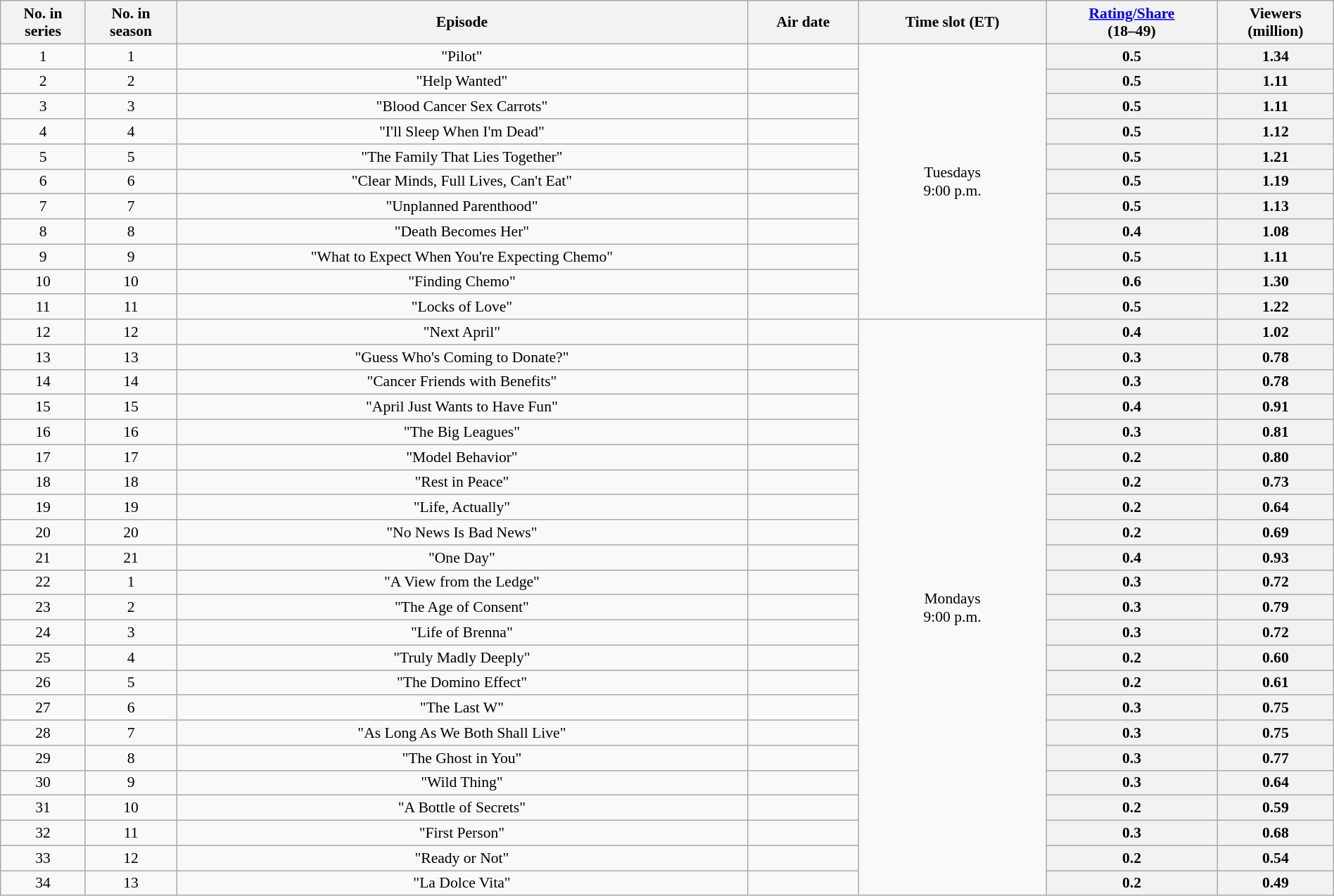<table class="wikitable" style="font-size:90%; text-align:center; width: 100%; margin-left: auto; margin-right: auto;">
<tr>
<th>No. in <br>series</th>
<th>No. in <br>season</th>
<th>Episode</th>
<th>Air date</th>
<th>Time slot (ET)</th>
<th><a href='#'>Rating/Share</a><br>(18–49)</th>
<th>Viewers<br>(million)</th>
</tr>
<tr>
<td style="text-align:center">1</td>
<td style="text-align:center">1</td>
<td>"Pilot"</td>
<td></td>
<td style="text-align:center" rowspan=11>Tuesdays<br>9:00 p.m.</td>
<th>0.5</th>
<th>1.34</th>
</tr>
<tr>
<td style="text-align:center">2</td>
<td style="text-align:center">2</td>
<td>"Help Wanted"</td>
<td></td>
<th>0.5</th>
<th>1.11</th>
</tr>
<tr>
<td style="text-align:center">3</td>
<td style="text-align:center">3</td>
<td>"Blood Cancer Sex Carrots"</td>
<td></td>
<th>0.5</th>
<th>1.11</th>
</tr>
<tr>
<td style="text-align:center">4</td>
<td style="text-align:center">4</td>
<td>"I'll Sleep When I'm Dead"</td>
<td></td>
<th>0.5</th>
<th>1.12</th>
</tr>
<tr>
<td style="text-align:center">5</td>
<td style="text-align:center">5</td>
<td>"The Family That Lies Together"</td>
<td></td>
<th>0.5</th>
<th>1.21</th>
</tr>
<tr>
<td style="text-align:center">6</td>
<td style="text-align:center">6</td>
<td>"Clear Minds, Full Lives, Can't Eat"</td>
<td></td>
<th>0.5</th>
<th>1.19</th>
</tr>
<tr>
<td style="text-align:center">7</td>
<td style="text-align:center">7</td>
<td>"Unplanned Parenthood"</td>
<td></td>
<th>0.5</th>
<th>1.13</th>
</tr>
<tr>
<td style="text-align:center">8</td>
<td style="text-align:center">8</td>
<td>"Death Becomes Her"</td>
<td></td>
<th>0.4</th>
<th>1.08</th>
</tr>
<tr>
<td style="text-align:center">9</td>
<td style="text-align:center">9</td>
<td>"What to Expect When You're Expecting Chemo"</td>
<td></td>
<th>0.5</th>
<th>1.11</th>
</tr>
<tr>
<td style="text-align:center">10</td>
<td style="text-align:center">10</td>
<td>"Finding Chemo"</td>
<td></td>
<th>0.6</th>
<th>1.30</th>
</tr>
<tr>
<td style="text-align:center">11</td>
<td style="text-align:center">11</td>
<td>"Locks of Love"</td>
<td></td>
<th>0.5</th>
<th>1.22</th>
</tr>
<tr>
<td style="text-align:center">12</td>
<td style="text-align:center">12</td>
<td>"Next April"</td>
<td></td>
<td style="text-align:center" rowspan=23>Mondays<br>9:00 p.m.</td>
<th>0.4</th>
<th>1.02</th>
</tr>
<tr>
<td style="text-align:center">13</td>
<td style="text-align:center">13</td>
<td>"Guess Who's Coming to Donate?"</td>
<td></td>
<th>0.3</th>
<th>0.78</th>
</tr>
<tr>
<td style="text-align:center">14</td>
<td style="text-align:center">14</td>
<td>"Cancer Friends with Benefits"</td>
<td></td>
<th>0.3</th>
<th>0.78</th>
</tr>
<tr>
<td style="text-align:center">15</td>
<td style="text-align:center">15</td>
<td>"April Just Wants to Have Fun"</td>
<td></td>
<th>0.4</th>
<th>0.91</th>
</tr>
<tr>
<td style="text-align:center">16</td>
<td style="text-align:center">16</td>
<td>"The Big Leagues"</td>
<td></td>
<th>0.3</th>
<th>0.81</th>
</tr>
<tr>
<td style="text-align:center">17</td>
<td style="text-align:center">17</td>
<td>"Model Behavior"</td>
<td></td>
<th>0.2</th>
<th>0.80</th>
</tr>
<tr>
<td style="text-align:center">18</td>
<td style="text-align:center">18</td>
<td>"Rest in Peace"</td>
<td></td>
<th>0.2</th>
<th>0.73</th>
</tr>
<tr>
<td style="text-align:center">19</td>
<td style="text-align:center">19</td>
<td>"Life, Actually"</td>
<td></td>
<th>0.2</th>
<th>0.64</th>
</tr>
<tr>
<td style="text-align:center">20</td>
<td style="text-align:center">20</td>
<td>"No News Is Bad News"</td>
<td></td>
<th>0.2</th>
<th>0.69</th>
</tr>
<tr>
<td style="text-align:center">21</td>
<td style="text-align:center">21</td>
<td>"One Day"</td>
<td></td>
<th>0.4</th>
<th>0.93</th>
</tr>
<tr>
<td style="text-align:center">22</td>
<td style="text-align:center">1</td>
<td>"A View from the Ledge"</td>
<td></td>
<th>0.3</th>
<th>0.72</th>
</tr>
<tr>
<td style="text-align:center">23</td>
<td style="text-align:center">2</td>
<td>"The Age of Consent"</td>
<td></td>
<th>0.3</th>
<th>0.79</th>
</tr>
<tr>
<td style="text-align:center">24</td>
<td style="text-align:center">3</td>
<td>"Life of Brenna"</td>
<td></td>
<th>0.3</th>
<th>0.72</th>
</tr>
<tr>
<td style="text-align:center">25</td>
<td style="text-align:center">4</td>
<td>"Truly Madly Deeply"</td>
<td></td>
<th>0.2</th>
<th>0.60</th>
</tr>
<tr>
<td style="text-align:center">26</td>
<td style="text-align:center">5</td>
<td>"The Domino Effect"</td>
<td></td>
<th>0.2</th>
<th>0.61</th>
</tr>
<tr>
<td style="text-align:center">27</td>
<td style="text-align:center">6</td>
<td>"The Last W"</td>
<td></td>
<th>0.3</th>
<th>0.75</th>
</tr>
<tr>
<td style="text-align:center">28</td>
<td style="text-align:center">7</td>
<td>"As Long As We Both Shall Live"</td>
<td></td>
<th>0.3</th>
<th>0.75</th>
</tr>
<tr>
<td style="text-align:center">29</td>
<td style="text-align:center">8</td>
<td>"The Ghost in You"</td>
<td></td>
<th>0.3</th>
<th>0.77</th>
</tr>
<tr>
<td style="text-align:center">30</td>
<td style="text-align:center">9</td>
<td>"Wild Thing"</td>
<td></td>
<th>0.3</th>
<th>0.64</th>
</tr>
<tr>
<td style="text-align:center">31</td>
<td style="text-align:center">10</td>
<td>"A Bottle of Secrets"</td>
<td></td>
<th>0.2</th>
<th>0.59</th>
</tr>
<tr>
<td style="text-align:center">32</td>
<td style="text-align:center">11</td>
<td>"First Person"</td>
<td></td>
<th>0.3</th>
<th>0.68</th>
</tr>
<tr>
<td style="text-align:center">33</td>
<td style="text-align:center">12</td>
<td>"Ready or Not"</td>
<td></td>
<th>0.2</th>
<th>0.54</th>
</tr>
<tr>
<td style="text-align:center">34</td>
<td style="text-align:center">13</td>
<td>"La Dolce Vita"</td>
<td></td>
<th>0.2</th>
<th>0.49</th>
</tr>
</table>
